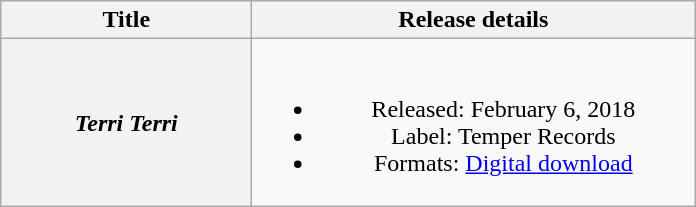<table class="wikitable plainrowheaders" style="text-align:center">
<tr>
<th scope="col" style="width:10em;">Title</th>
<th scope="col" style="width:18em;">Release details</th>
</tr>
<tr>
<th scope="row"><em>Terri Terri</em></th>
<td><br><ul><li>Released: February 6, 2018</li><li>Label: Temper Records</li><li>Formats: <a href='#'>Digital download</a></li></ul></td>
</tr>
</table>
